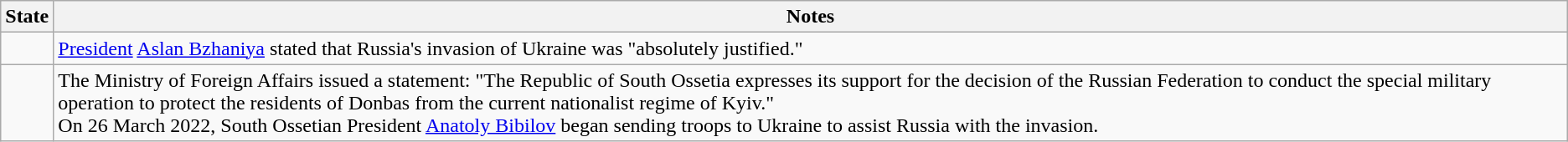<table class="wikitable">
<tr>
<th>State</th>
<th>Notes</th>
</tr>
<tr>
<td></td>
<td><a href='#'>President</a> <a href='#'>Aslan Bzhaniya</a> stated that Russia's invasion of Ukraine was "absolutely justified."</td>
</tr>
<tr>
<td></td>
<td>The Ministry of Foreign Affairs issued a statement: "The Republic of South Ossetia expresses its support for the decision of the Russian Federation to conduct the special military operation to protect the residents of Donbas from the current nationalist regime of Kyiv."<br>On 26 March 2022, South Ossetian President <a href='#'>Anatoly Bibilov</a> began sending troops to Ukraine to assist Russia with the invasion.</td>
</tr>
</table>
